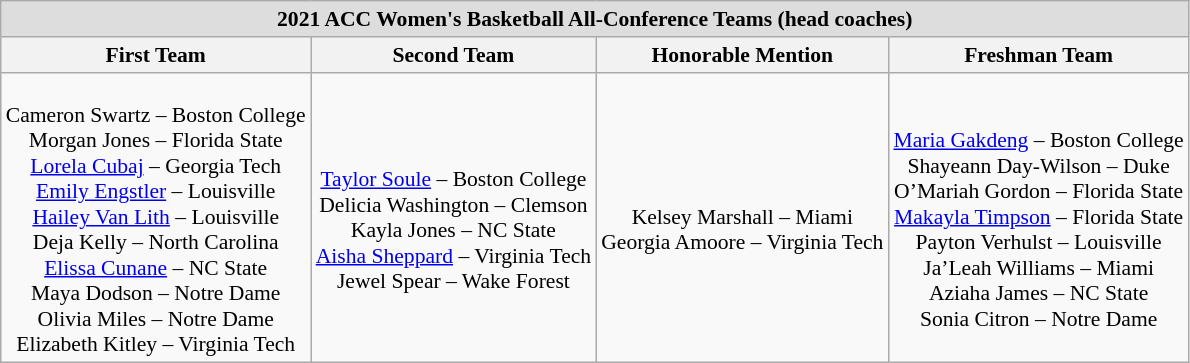<table class="wikitable" style="white-space:nowrap; font-size:90%; text-align:center;">
<tr>
<td colspan="4" style="text-align:center; background:#ddd;"><strong>2021 ACC Women's Basketball All-Conference Teams (head coaches)</strong></td>
</tr>
<tr>
<th>First Team</th>
<th>Second Team</th>
<th>Honorable Mention</th>
<th>Freshman Team</th>
</tr>
<tr>
<td><br>Cameron Swartz – Boston College<br>
Morgan Jones – Florida State<br>
<a href='#'>Lorela Cubaj</a> – Georgia Tech<br>
<a href='#'>Emily Engstler</a> – Louisville<br>
<a href='#'>Hailey Van Lith</a> – Louisville<br>
Deja Kelly – North Carolina<br>
<a href='#'>Elissa Cunane</a> – NC State<br>
Maya Dodson – Notre Dame<br>
Olivia Miles – Notre Dame<br>
Elizabeth Kitley – Virginia Tech</td>
<td><br><a href='#'>Taylor Soule</a>  – Boston College<br>
Delicia Washington – Clemson<br>
Kayla Jones – NC State<br>
<a href='#'>Aisha Sheppard</a> – Virginia Tech<br>
Jewel Spear – Wake Forest</td>
<td><br>Kelsey Marshall – Miami<br>
Georgia Amoore – Virginia Tech</td>
<td><br><a href='#'>Maria Gakdeng</a> – Boston College<br>
Shayeann Day-Wilson – Duke<br>
O’Mariah Gordon – Florida State<br>
<a href='#'>Makayla Timpson</a> – Florida State<br>
Payton Verhulst – Louisville<br>
Ja’Leah Williams – Miami<br>
Aziaha James – NC State<br>
Sonia Citron – Notre Dame</td>
</tr>
</table>
